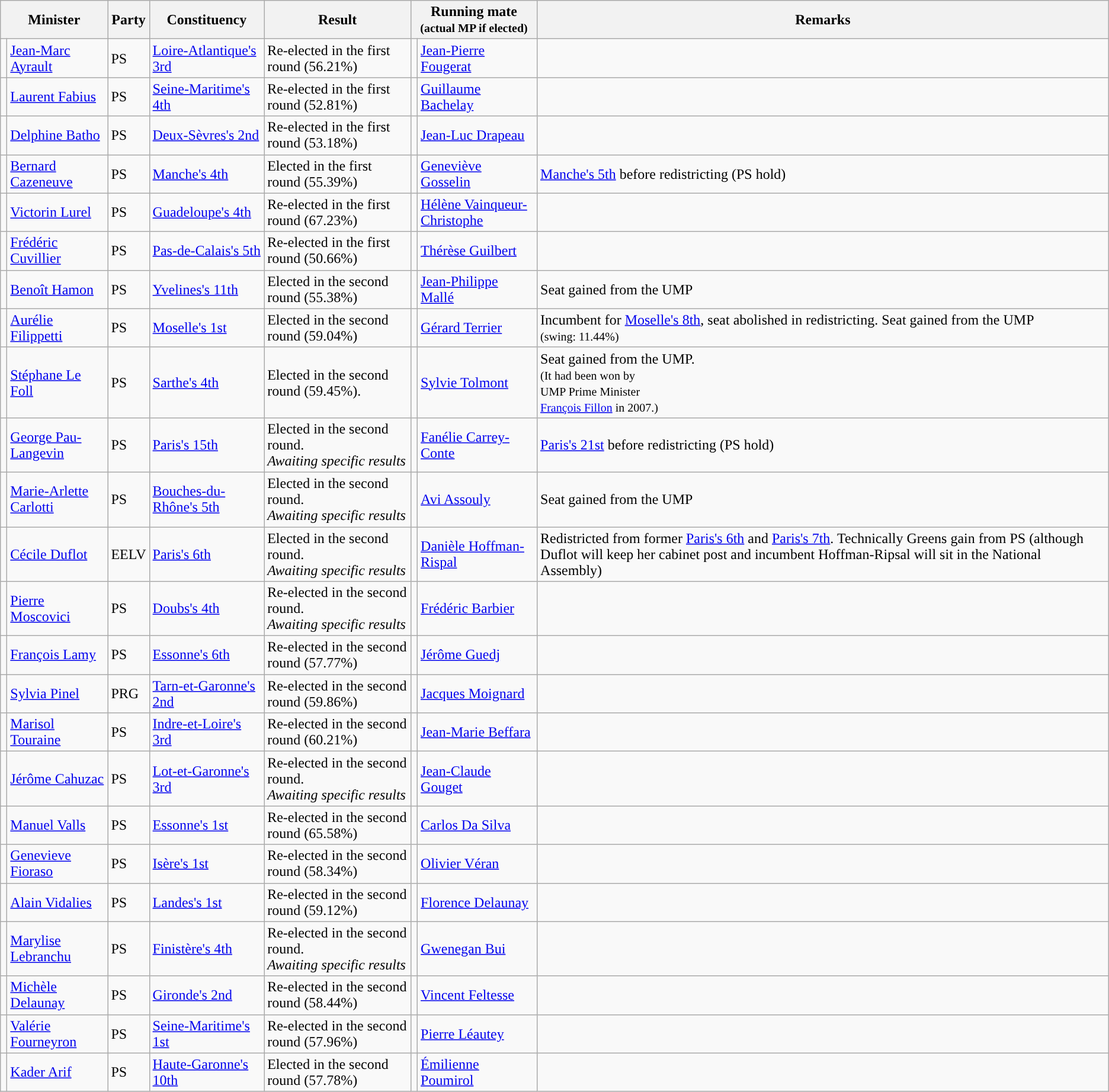<table class="wikitable">
<tr>
<th colspan="2">Minister</th>
<th>Party</th>
<th>Constituency</th>
<th>Result</th>
<th colspan="2">Running mate<br><small>(actual MP if elected)</small></th>
<th>Remarks</th>
</tr>
<tr>
<td style="background-color: "></td>
<td><a href='#'>Jean-Marc Ayrault</a></td>
<td>PS</td>
<td><a href='#'>Loire-Atlantique's 3rd</a></td>
<td>Re-elected in the first round (56.21%)</td>
<td style="background-color: "></td>
<td><a href='#'>Jean-Pierre Fougerat</a></td>
<td></td>
</tr>
<tr>
<td style="background-color: "></td>
<td><a href='#'>Laurent Fabius</a></td>
<td>PS</td>
<td><a href='#'>Seine-Maritime's 4th</a></td>
<td>Re-elected in the first round (52.81%)</td>
<td style="background-color: "></td>
<td><a href='#'>Guillaume Bachelay</a></td>
<td></td>
</tr>
<tr>
<td style="background-color: "></td>
<td><a href='#'>Delphine Batho</a></td>
<td>PS</td>
<td><a href='#'>Deux-Sèvres's 2nd</a></td>
<td>Re-elected in the first round (53.18%)</td>
<td style="background-color: "></td>
<td><a href='#'>Jean-Luc Drapeau</a></td>
<td></td>
</tr>
<tr>
<td style="background-color: "></td>
<td><a href='#'>Bernard Cazeneuve</a></td>
<td>PS</td>
<td><a href='#'>Manche's 4th</a></td>
<td>Elected in the first round (55.39%)</td>
<td style="background-color: "></td>
<td><a href='#'>Geneviève Gosselin</a></td>
<td><a href='#'>Manche's 5th</a> before redistricting (PS hold)</td>
</tr>
<tr>
<td style="background-color: "></td>
<td><a href='#'>Victorin Lurel</a></td>
<td>PS</td>
<td><a href='#'>Guadeloupe's 4th</a></td>
<td>Re-elected in the first round (67.23%)</td>
<td style="background-color: "></td>
<td><a href='#'>Hélène Vainqueur-Christophe</a></td>
<td></td>
</tr>
<tr>
<td style="background-color: "></td>
<td><a href='#'>Frédéric Cuvillier</a></td>
<td>PS</td>
<td><a href='#'>Pas-de-Calais's 5th</a></td>
<td>Re-elected in the first round (50.66%)</td>
<td style="background-color: "></td>
<td><a href='#'>Thérèse Guilbert</a></td>
<td></td>
</tr>
<tr>
<td style="background-color: "></td>
<td><a href='#'>Benoît Hamon</a></td>
<td>PS</td>
<td><a href='#'>Yvelines's 11th</a></td>
<td>Elected in the second round (55.38%)</td>
<td style="background-color: "></td>
<td><a href='#'>Jean-Philippe Mallé</a></td>
<td>Seat gained from the UMP</td>
</tr>
<tr>
<td style="background-color: "></td>
<td><a href='#'>Aurélie Filippetti</a></td>
<td>PS</td>
<td><a href='#'>Moselle's 1st</a></td>
<td>Elected in the second round (59.04%)</td>
<td style="background-color: "></td>
<td><a href='#'>Gérard Terrier</a></td>
<td>Incumbent for <a href='#'>Moselle's 8th</a>, seat abolished in redistricting. Seat gained from the UMP<br><small>(swing: 11.44%)</small></td>
</tr>
<tr>
<td style="background-color: "></td>
<td><a href='#'>Stéphane Le Foll</a></td>
<td>PS</td>
<td><a href='#'>Sarthe's 4th</a></td>
<td>Elected in the second round (59.45%).</td>
<td style="background-color: "></td>
<td><a href='#'>Sylvie Tolmont</a></td>
<td>Seat gained from the UMP.<br><small>(It had been won by<br>UMP Prime Minister<br><a href='#'>François Fillon</a> in 2007.)</small></td>
</tr>
<tr>
<td style="background-color: "></td>
<td><a href='#'>George Pau-Langevin</a></td>
<td>PS</td>
<td><a href='#'>Paris's 15th</a></td>
<td>Elected in the second round.<br><em>Awaiting specific results</em></td>
<td style="background-color: "></td>
<td><a href='#'>Fanélie Carrey-Conte</a></td>
<td><a href='#'>Paris's 21st</a> before redistricting (PS hold)</td>
</tr>
<tr>
<td style="background-color: "></td>
<td><a href='#'>Marie-Arlette Carlotti</a></td>
<td>PS</td>
<td><a href='#'>Bouches-du-Rhône's 5th</a></td>
<td>Elected in the second round.<br><em>Awaiting specific results</em></td>
<td style="background-color: "></td>
<td><a href='#'>Avi Assouly</a></td>
<td>Seat gained from the UMP</td>
</tr>
<tr>
<td style="background-color: "></td>
<td><a href='#'>Cécile Duflot</a></td>
<td>EELV</td>
<td><a href='#'>Paris's 6th</a></td>
<td>Elected in the second round.<br><em>Awaiting specific results</em></td>
<td style="background-color: "></td>
<td><a href='#'>Danièle Hoffman-Rispal</a></td>
<td>Redistricted from former <a href='#'>Paris's 6th</a> and <a href='#'>Paris's 7th</a>. Technically Greens gain from PS (although Duflot will keep her cabinet post and incumbent Hoffman-Ripsal will sit in the National Assembly)</td>
</tr>
<tr>
<td style="background-color: "></td>
<td><a href='#'>Pierre Moscovici</a></td>
<td>PS</td>
<td><a href='#'>Doubs's 4th</a></td>
<td>Re-elected in the second round.<br><em>Awaiting specific results</em></td>
<td style="background-color: "></td>
<td><a href='#'>Frédéric Barbier</a></td>
<td></td>
</tr>
<tr>
<td style="background-color: "></td>
<td><a href='#'>François Lamy</a></td>
<td>PS</td>
<td><a href='#'>Essonne's 6th</a></td>
<td>Re-elected in the second round (57.77%)</td>
<td style="background-color: "></td>
<td><a href='#'>Jérôme Guedj</a></td>
<td></td>
</tr>
<tr>
<td style="background-color: "></td>
<td><a href='#'>Sylvia Pinel</a></td>
<td>PRG</td>
<td><a href='#'>Tarn-et-Garonne's 2nd</a></td>
<td>Re-elected in the second round (59.86%)</td>
<td style="background-color: "></td>
<td><a href='#'>Jacques Moignard</a></td>
<td></td>
</tr>
<tr>
<td style="background-color: "></td>
<td><a href='#'>Marisol Touraine</a></td>
<td>PS</td>
<td><a href='#'>Indre-et-Loire's 3rd</a></td>
<td>Re-elected in the second round (60.21%)</td>
<td style="background-color: "></td>
<td><a href='#'>Jean-Marie Beffara</a></td>
<td></td>
</tr>
<tr>
<td style="background-color: "></td>
<td><a href='#'>Jérôme Cahuzac</a></td>
<td>PS</td>
<td><a href='#'>Lot-et-Garonne's 3rd</a></td>
<td>Re-elected in the second round.<br><em>Awaiting specific results</em></td>
<td style="background-color: "></td>
<td><a href='#'>Jean-Claude Gouget</a></td>
<td></td>
</tr>
<tr>
<td style="background-color: "></td>
<td><a href='#'>Manuel Valls</a></td>
<td>PS</td>
<td><a href='#'>Essonne's 1st</a></td>
<td>Re-elected in the second round (65.58%)</td>
<td style="background-color: "></td>
<td><a href='#'>Carlos Da Silva</a></td>
<td></td>
</tr>
<tr>
<td style="background-color: "></td>
<td><a href='#'>Genevieve Fioraso</a></td>
<td>PS</td>
<td><a href='#'>Isère's 1st</a></td>
<td>Re-elected in the second round (58.34%)</td>
<td style="background-color: "></td>
<td><a href='#'>Olivier Véran</a></td>
<td></td>
</tr>
<tr>
<td style="background-color: "></td>
<td><a href='#'>Alain Vidalies</a></td>
<td>PS</td>
<td><a href='#'>Landes's 1st</a></td>
<td>Re-elected in the second round (59.12%)</td>
<td style="background-color: "></td>
<td><a href='#'>Florence Delaunay</a></td>
<td></td>
</tr>
<tr>
<td style="background-color: "></td>
<td><a href='#'>Marylise Lebranchu</a></td>
<td>PS</td>
<td><a href='#'>Finistère's 4th</a></td>
<td>Re-elected in the second round.<br><em>Awaiting specific results</em></td>
<td style="background-color: "></td>
<td><a href='#'>Gwenegan Bui</a></td>
<td></td>
</tr>
<tr>
<td style="background-color: "></td>
<td><a href='#'>Michèle Delaunay</a></td>
<td>PS</td>
<td><a href='#'>Gironde's 2nd</a></td>
<td>Re-elected in the second round (58.44%)</td>
<td style="background-color: "></td>
<td><a href='#'>Vincent Feltesse</a></td>
<td></td>
</tr>
<tr>
<td style="background-color: "></td>
<td><a href='#'>Valérie Fourneyron</a></td>
<td>PS</td>
<td><a href='#'>Seine-Maritime's 1st</a></td>
<td>Re-elected in the second round (57.96%)</td>
<td style="background-color: "></td>
<td><a href='#'>Pierre Léautey</a></td>
<td></td>
</tr>
<tr>
<td style="background-color: "></td>
<td><a href='#'>Kader Arif</a></td>
<td>PS</td>
<td><a href='#'>Haute-Garonne's 10th</a></td>
<td>Elected in the second round (57.78%)</td>
<td style="background-color: "></td>
<td><a href='#'>Émilienne Poumirol</a></td>
<td></td>
</tr>
</table>
